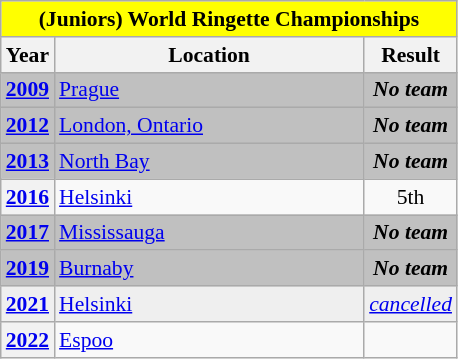<table class="wikitable" style="text-align:left; font-size:90%;">
<tr>
<th style=background:Yellow colspan=4>(Juniors) World Ringette Championships</th>
</tr>
<tr>
<th>Year</th>
<th width=200>Location</th>
<th style="text-align:center">Result</th>
</tr>
<tr>
<th style="background:silver; "text-align:center"><a href='#'>2009</a></th>
<td style="background:silver; "text-align:center"> <a href='#'>Prague</a></td>
<th style="background:silver; "text-align:center"><em>No team</em></th>
</tr>
<tr>
<th style="background:silver; "text-align:center"><a href='#'>2012</a></th>
<td style="background:silver; "text-align:center"> <a href='#'>London, Ontario</a></td>
<th style="background:silver; "text-align:center"><em>No team</em></th>
</tr>
<tr>
<th style="background:silver; "text-align:center"><a href='#'>2013</a></th>
<td style="background:silver; "text-align:center"> <a href='#'>North Bay</a></td>
<th style="background:silver; "text-align:center"><em>No team</em></th>
</tr>
<tr>
<th><a href='#'>2016</a></th>
<td> <a href='#'>Helsinki</a></td>
<td style="text-align:center">5th</td>
</tr>
<tr>
<th style="background:silver; "text-align:center"><a href='#'>2017</a></th>
<td style="background:silver; "text-align:center"> <a href='#'>Mississauga</a></td>
<th style="background:silver; "text-align:center"><em>No team</em></th>
</tr>
<tr>
<th style="background:silver; "text-align:center"><a href='#'>2019</a></th>
<td style="background:silver; "text-align:center"> <a href='#'>Burnaby</a></td>
<th style="background:silver; "text-align:center"><em>No team</em></th>
</tr>
<tr>
<th style="background:#eeee"><a href='#'>2021</a></th>
<td style="background:#eeee"> <a href='#'>Helsinki</a></td>
<td style="background:#eeee" align=center><em><a href='#'>cancelled</a></em></td>
</tr>
<tr>
<th><a href='#'>2022</a></th>
<td> <a href='#'>Espoo</a></td>
<td></td>
</tr>
</table>
